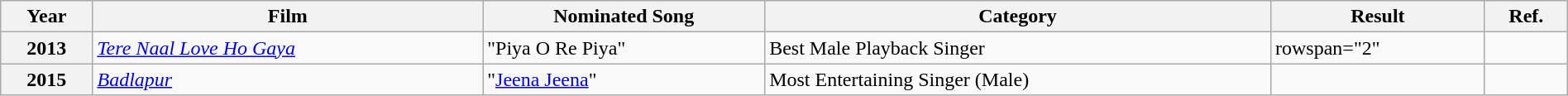<table class="wikitable plainrowheaders" width="100%" "textcolor:#000;">
<tr>
<th>Year</th>
<th>Film</th>
<th>Nominated Song</th>
<th>Category</th>
<th>Result</th>
<th>Ref.</th>
</tr>
<tr>
<th>2013</th>
<td><em><a href='#'>Tere Naal Love Ho Gaya</a></em></td>
<td>"Piya O Re Piya"</td>
<td>Best Male Playback Singer</td>
<td>rowspan="2" </td>
<td></td>
</tr>
<tr>
<th>2015</th>
<td><em><a href='#'>Badlapur</a></em></td>
<td>"<a href='#'>Jeena Jeena</a>"</td>
<td>Most Entertaining Singer (Male)</td>
<td></td>
</tr>
</table>
